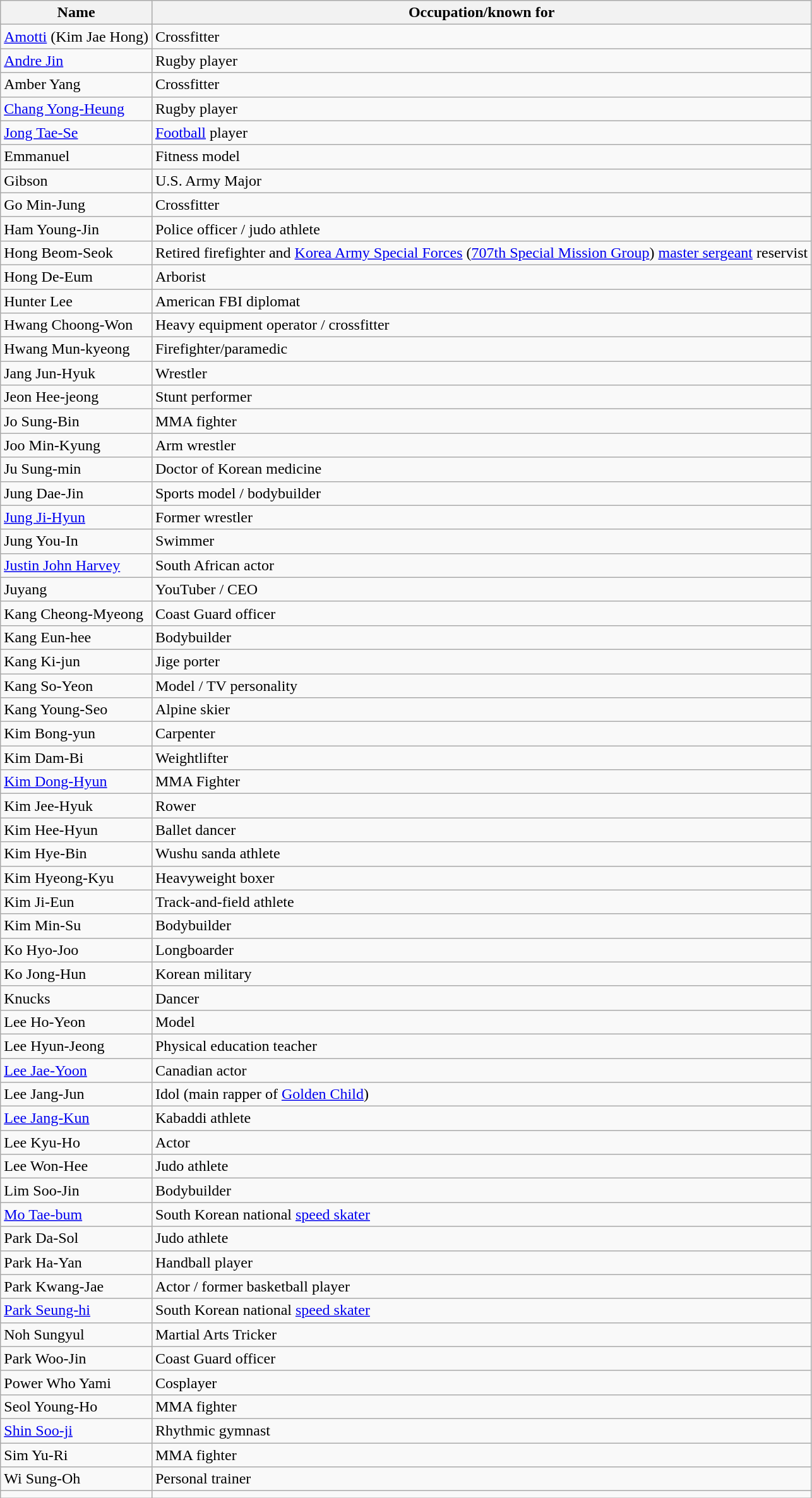<table class="wikitable mw-collapsible mw-collapsed">
<tr>
<th>Name</th>
<th>Occupation/known for</th>
</tr>
<tr>
<td><a href='#'>Amotti</a> (Kim Jae Hong)</td>
<td>Crossfitter</td>
</tr>
<tr>
<td><a href='#'>Andre Jin</a></td>
<td>Rugby player</td>
</tr>
<tr>
<td>Amber Yang</td>
<td>Crossfitter</td>
</tr>
<tr>
<td><a href='#'>Chang Yong-Heung</a></td>
<td>Rugby player</td>
</tr>
<tr>
<td><a href='#'>Jong Tae-Se</a></td>
<td><a href='#'>Football</a> player</td>
</tr>
<tr>
<td>Emmanuel</td>
<td>Fitness model</td>
</tr>
<tr>
<td>Gibson</td>
<td>U.S. Army Major</td>
</tr>
<tr>
<td>Go Min-Jung</td>
<td>Crossfitter</td>
</tr>
<tr>
<td>Ham Young-Jin</td>
<td>Police officer / judo athlete</td>
</tr>
<tr>
<td>Hong Beom-Seok</td>
<td>Retired firefighter and <a href='#'>Korea Army Special Forces</a> (<a href='#'>707th Special Mission Group</a>) <a href='#'>master sergeant</a> reservist</td>
</tr>
<tr>
<td>Hong De-Eum</td>
<td>Arborist</td>
</tr>
<tr>
<td>Hunter Lee</td>
<td>American FBI diplomat</td>
</tr>
<tr>
<td>Hwang Choong-Won</td>
<td>Heavy equipment operator / crossfitter</td>
</tr>
<tr>
<td>Hwang Mun-kyeong</td>
<td>Firefighter/paramedic</td>
</tr>
<tr>
<td>Jang Jun-Hyuk</td>
<td>Wrestler</td>
</tr>
<tr>
<td>Jeon Hee-jeong</td>
<td>Stunt performer</td>
</tr>
<tr>
<td>Jo Sung-Bin</td>
<td>MMA fighter</td>
</tr>
<tr>
<td>Joo Min-Kyung</td>
<td>Arm wrestler</td>
</tr>
<tr>
<td>Ju Sung-min</td>
<td>Doctor of Korean medicine</td>
</tr>
<tr>
<td>Jung Dae-Jin</td>
<td>Sports model / bodybuilder</td>
</tr>
<tr>
<td><a href='#'>Jung Ji-Hyun</a></td>
<td>Former wrestler</td>
</tr>
<tr>
<td>Jung You-In</td>
<td>Swimmer</td>
</tr>
<tr>
<td><a href='#'>Justin John Harvey</a></td>
<td>South African actor</td>
</tr>
<tr>
<td>Juyang</td>
<td>YouTuber / CEO</td>
</tr>
<tr>
<td>Kang Cheong-Myeong</td>
<td>Coast Guard officer</td>
</tr>
<tr>
<td>Kang Eun-hee</td>
<td>Bodybuilder</td>
</tr>
<tr>
<td>Kang Ki-jun</td>
<td>Jige porter</td>
</tr>
<tr>
<td>Kang So-Yeon</td>
<td>Model / TV personality</td>
</tr>
<tr>
<td>Kang Young-Seo</td>
<td>Alpine skier</td>
</tr>
<tr>
<td>Kim Bong-yun</td>
<td>Carpenter</td>
</tr>
<tr>
<td>Kim Dam-Bi</td>
<td>Weightlifter</td>
</tr>
<tr>
<td><a href='#'>Kim Dong-Hyun</a></td>
<td>MMA Fighter</td>
</tr>
<tr>
<td>Kim Jee-Hyuk</td>
<td>Rower</td>
</tr>
<tr>
<td>Kim Hee-Hyun</td>
<td>Ballet dancer</td>
</tr>
<tr>
<td>Kim Hye-Bin</td>
<td>Wushu sanda athlete</td>
</tr>
<tr>
<td>Kim Hyeong-Kyu</td>
<td>Heavyweight boxer</td>
</tr>
<tr>
<td>Kim Ji-Eun</td>
<td>Track-and-field athlete</td>
</tr>
<tr>
<td>Kim Min-Su</td>
<td>Bodybuilder</td>
</tr>
<tr>
<td>Ko Hyo-Joo</td>
<td>Longboarder</td>
</tr>
<tr>
<td>Ko Jong-Hun</td>
<td>Korean military</td>
</tr>
<tr>
<td>Knucks</td>
<td>Dancer</td>
</tr>
<tr>
<td>Lee Ho-Yeon</td>
<td>Model</td>
</tr>
<tr>
<td>Lee Hyun-Jeong</td>
<td>Physical education teacher</td>
</tr>
<tr>
<td><a href='#'>Lee Jae-Yoon</a></td>
<td>Canadian actor</td>
</tr>
<tr>
<td>Lee Jang-Jun</td>
<td>Idol (main rapper of <a href='#'>Golden Child</a>)</td>
</tr>
<tr>
<td><a href='#'>Lee Jang-Kun</a></td>
<td>Kabaddi athlete</td>
</tr>
<tr>
<td>Lee Kyu-Ho</td>
<td>Actor</td>
</tr>
<tr>
<td>Lee Won-Hee</td>
<td>Judo athlete</td>
</tr>
<tr>
<td>Lim Soo-Jin</td>
<td>Bodybuilder</td>
</tr>
<tr>
<td><a href='#'>Mo Tae-bum</a></td>
<td>South Korean national <a href='#'>speed skater</a></td>
</tr>
<tr>
<td>Park Da-Sol</td>
<td>Judo athlete</td>
</tr>
<tr>
<td>Park Ha-Yan</td>
<td>Handball player</td>
</tr>
<tr>
<td>Park Kwang-Jae</td>
<td>Actor / former basketball player</td>
</tr>
<tr>
<td><a href='#'>Park Seung-hi</a></td>
<td>South Korean national <a href='#'>speed skater</a></td>
</tr>
<tr>
<td>Noh Sungyul</td>
<td>Martial Arts Tricker</td>
</tr>
<tr>
<td>Park Woo-Jin</td>
<td>Coast Guard officer</td>
</tr>
<tr>
<td>Power Who Yami</td>
<td>Cosplayer</td>
</tr>
<tr>
<td>Seol Young-Ho</td>
<td>MMA fighter</td>
</tr>
<tr>
<td><a href='#'>Shin Soo-ji</a></td>
<td>Rhythmic gymnast</td>
</tr>
<tr>
<td>Sim Yu-Ri</td>
<td>MMA fighter</td>
</tr>
<tr>
<td>Wi Sung-Oh</td>
<td>Personal trainer</td>
</tr>
<tr>
<td></td>
<td></td>
</tr>
</table>
